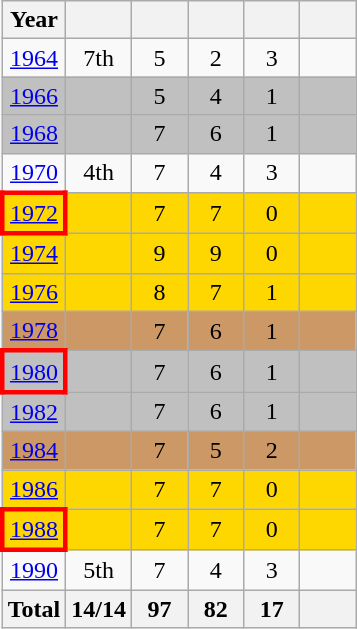<table class="wikitable" style="text-align: center;">
<tr>
<th>Year</th>
<th></th>
<th width=30></th>
<th width=30></th>
<th width=30></th>
<th width=30></th>
</tr>
<tr>
<td> <a href='#'>1964</a></td>
<td>7th</td>
<td>5</td>
<td>2</td>
<td>3</td>
<td></td>
</tr>
<tr bgcolor=silver>
<td> <a href='#'>1966</a></td>
<td></td>
<td>5</td>
<td>4</td>
<td>1</td>
<td></td>
</tr>
<tr bgcolor=silver>
<td> <a href='#'>1968</a></td>
<td></td>
<td>7</td>
<td>6</td>
<td>1</td>
<td></td>
</tr>
<tr>
<td> <a href='#'>1970</a></td>
<td>4th</td>
<td>7</td>
<td>4</td>
<td>3</td>
<td></td>
</tr>
<tr bgcolor=gold>
<td style="border: 3px solid red"> <a href='#'>1972</a></td>
<td></td>
<td>7</td>
<td>7</td>
<td>0</td>
<td></td>
</tr>
<tr bgcolor=gold>
<td> <a href='#'>1974</a></td>
<td></td>
<td>9</td>
<td>9</td>
<td>0</td>
<td></td>
</tr>
<tr bgcolor=gold>
<td> <a href='#'>1976</a></td>
<td></td>
<td>8</td>
<td>7</td>
<td>1</td>
<td></td>
</tr>
<tr bgcolor=cc9966>
<td> <a href='#'>1978</a></td>
<td></td>
<td>7</td>
<td>6</td>
<td>1</td>
<td></td>
</tr>
<tr bgcolor=Silver>
<td style="border: 3px solid red"> <a href='#'>1980</a></td>
<td></td>
<td>7</td>
<td>6</td>
<td>1</td>
<td></td>
</tr>
<tr bgcolor=Silver>
<td> <a href='#'>1982</a></td>
<td></td>
<td>7</td>
<td>6</td>
<td>1</td>
<td></td>
</tr>
<tr bgcolor=cc9966>
<td> <a href='#'>1984</a></td>
<td></td>
<td>7</td>
<td>5</td>
<td>2</td>
<td></td>
</tr>
<tr bgcolor=gold>
<td> <a href='#'>1986</a></td>
<td></td>
<td>7</td>
<td>7</td>
<td>0</td>
<td></td>
</tr>
<tr bgcolor=gold>
<td style="border: 3px solid red"> <a href='#'>1988</a></td>
<td></td>
<td>7</td>
<td>7</td>
<td>0</td>
<td></td>
</tr>
<tr>
<td> <a href='#'>1990</a></td>
<td>5th</td>
<td>7</td>
<td>4</td>
<td>3</td>
<td></td>
</tr>
<tr>
<th>Total</th>
<th>14/14</th>
<th>97</th>
<th>82</th>
<th>17</th>
<th></th>
</tr>
</table>
